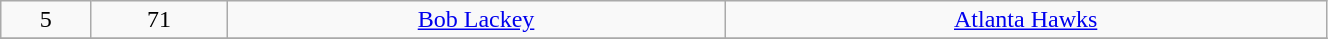<table class="wikitable" width="70%">
<tr align="center" bgcolor="">
<td>5</td>
<td>71</td>
<td><a href='#'>Bob Lackey</a></td>
<td><a href='#'>Atlanta Hawks</a></td>
</tr>
<tr align="center" bgcolor="">
</tr>
</table>
